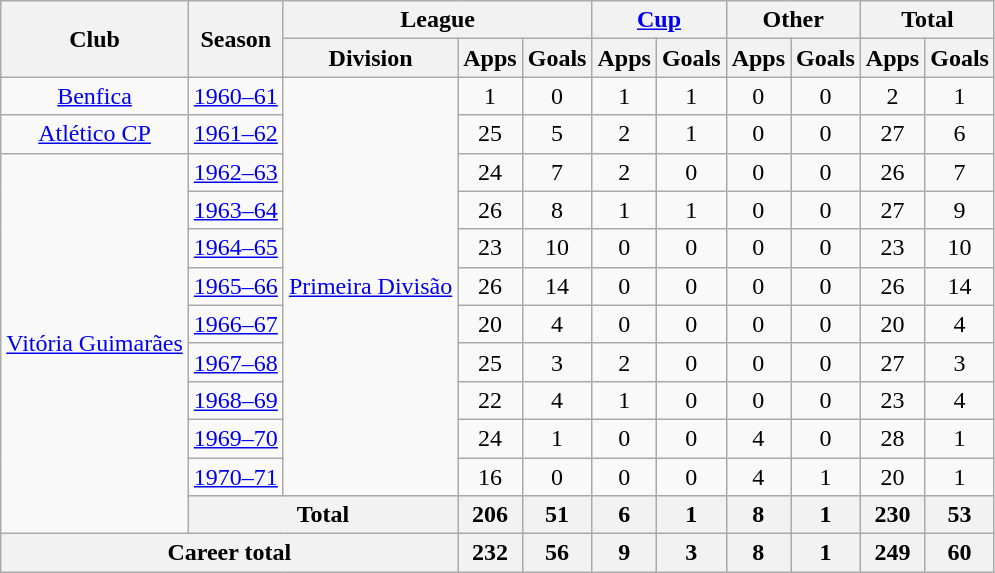<table class="wikitable" style="text-align: center">
<tr>
<th rowspan="2">Club</th>
<th rowspan="2">Season</th>
<th colspan="3">League</th>
<th colspan="2"><a href='#'>Cup</a></th>
<th colspan="2">Other</th>
<th colspan="2">Total</th>
</tr>
<tr>
<th>Division</th>
<th>Apps</th>
<th>Goals</th>
<th>Apps</th>
<th>Goals</th>
<th>Apps</th>
<th>Goals</th>
<th>Apps</th>
<th>Goals</th>
</tr>
<tr>
<td><a href='#'>Benfica</a></td>
<td><a href='#'>1960–61</a></td>
<td rowspan="11"><a href='#'>Primeira Divisão</a></td>
<td>1</td>
<td>0</td>
<td>1</td>
<td>1</td>
<td>0</td>
<td>0</td>
<td>2</td>
<td>1</td>
</tr>
<tr>
<td><a href='#'>Atlético CP</a></td>
<td><a href='#'>1961–62</a></td>
<td>25</td>
<td>5</td>
<td>2</td>
<td>1</td>
<td>0</td>
<td>0</td>
<td>27</td>
<td>6</td>
</tr>
<tr>
<td rowspan="10"><a href='#'>Vitória Guimarães</a></td>
<td><a href='#'>1962–63</a></td>
<td>24</td>
<td>7</td>
<td>2</td>
<td>0</td>
<td>0</td>
<td>0</td>
<td>26</td>
<td>7</td>
</tr>
<tr>
<td><a href='#'>1963–64</a></td>
<td>26</td>
<td>8</td>
<td>1</td>
<td>1</td>
<td>0</td>
<td>0</td>
<td>27</td>
<td>9</td>
</tr>
<tr>
<td><a href='#'>1964–65</a></td>
<td>23</td>
<td>10</td>
<td>0</td>
<td>0</td>
<td>0</td>
<td>0</td>
<td>23</td>
<td>10</td>
</tr>
<tr>
<td><a href='#'>1965–66</a></td>
<td>26</td>
<td>14</td>
<td>0</td>
<td>0</td>
<td>0</td>
<td>0</td>
<td>26</td>
<td>14</td>
</tr>
<tr>
<td><a href='#'>1966–67</a></td>
<td>20</td>
<td>4</td>
<td>0</td>
<td>0</td>
<td>0</td>
<td>0</td>
<td>20</td>
<td>4</td>
</tr>
<tr>
<td><a href='#'>1967–68</a></td>
<td>25</td>
<td>3</td>
<td>2</td>
<td>0</td>
<td>0</td>
<td>0</td>
<td>27</td>
<td>3</td>
</tr>
<tr>
<td><a href='#'>1968–69</a></td>
<td>22</td>
<td>4</td>
<td>1</td>
<td>0</td>
<td>0</td>
<td>0</td>
<td>23</td>
<td>4</td>
</tr>
<tr>
<td><a href='#'>1969–70</a></td>
<td>24</td>
<td>1</td>
<td>0</td>
<td>0</td>
<td>4</td>
<td>0</td>
<td>28</td>
<td>1</td>
</tr>
<tr>
<td><a href='#'>1970–71</a></td>
<td>16</td>
<td>0</td>
<td>0</td>
<td>0</td>
<td>4</td>
<td>1</td>
<td>20</td>
<td>1</td>
</tr>
<tr>
<th colspan="2"><strong>Total</strong></th>
<th>206</th>
<th>51</th>
<th>6</th>
<th>1</th>
<th>8</th>
<th>1</th>
<th>230</th>
<th>53</th>
</tr>
<tr>
<th colspan="3"><strong>Career total</strong></th>
<th>232</th>
<th>56</th>
<th>9</th>
<th>3</th>
<th>8</th>
<th>1</th>
<th>249</th>
<th>60</th>
</tr>
</table>
